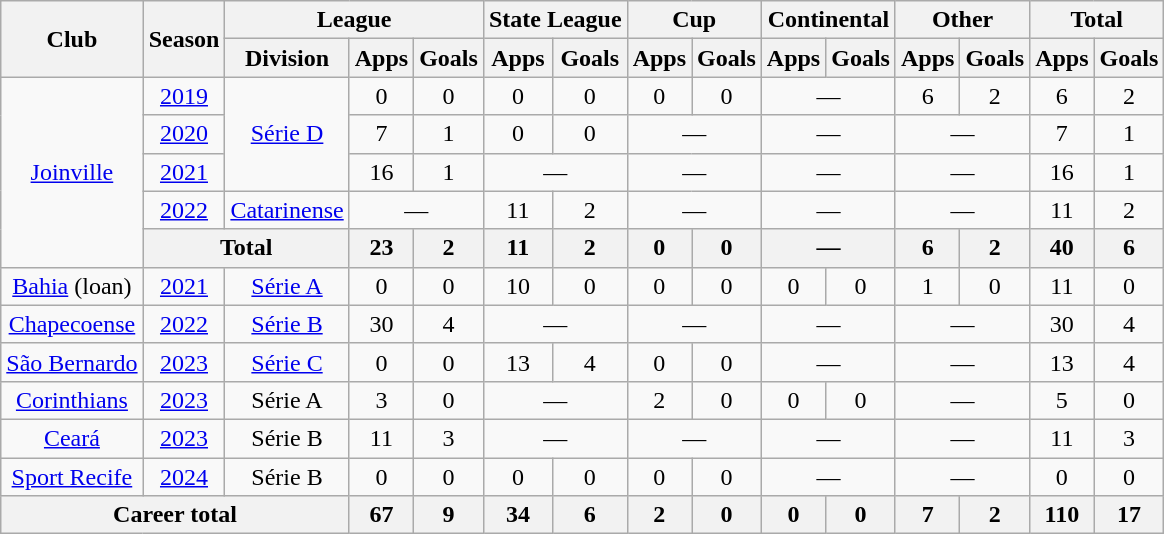<table class="wikitable" style="text-align: center;">
<tr>
<th rowspan="2">Club</th>
<th rowspan="2">Season</th>
<th colspan="3">League</th>
<th colspan="2">State League</th>
<th colspan="2">Cup</th>
<th colspan="2">Continental</th>
<th colspan="2">Other</th>
<th colspan="2">Total</th>
</tr>
<tr>
<th>Division</th>
<th>Apps</th>
<th>Goals</th>
<th>Apps</th>
<th>Goals</th>
<th>Apps</th>
<th>Goals</th>
<th>Apps</th>
<th>Goals</th>
<th>Apps</th>
<th>Goals</th>
<th>Apps</th>
<th>Goals</th>
</tr>
<tr>
<td rowspan="5"><a href='#'>Joinville</a></td>
<td><a href='#'>2019</a></td>
<td rowspan="3"><a href='#'>Série D</a></td>
<td>0</td>
<td>0</td>
<td>0</td>
<td>0</td>
<td>0</td>
<td>0</td>
<td colspan="2">—</td>
<td>6</td>
<td>2</td>
<td>6</td>
<td>2</td>
</tr>
<tr>
<td><a href='#'>2020</a></td>
<td>7</td>
<td>1</td>
<td>0</td>
<td>0</td>
<td colspan="2">—</td>
<td colspan="2">—</td>
<td colspan="2">—</td>
<td>7</td>
<td>1</td>
</tr>
<tr>
<td><a href='#'>2021</a></td>
<td>16</td>
<td>1</td>
<td colspan="2">—</td>
<td colspan="2">—</td>
<td colspan="2">—</td>
<td colspan="2">—</td>
<td>16</td>
<td>1</td>
</tr>
<tr>
<td><a href='#'>2022</a></td>
<td><a href='#'>Catarinense</a></td>
<td colspan="2">—</td>
<td>11</td>
<td>2</td>
<td colspan="2">—</td>
<td colspan="2">—</td>
<td colspan="2">—</td>
<td>11</td>
<td>2</td>
</tr>
<tr>
<th colspan="2">Total</th>
<th>23</th>
<th>2</th>
<th>11</th>
<th>2</th>
<th>0</th>
<th>0</th>
<th colspan="2">—</th>
<th>6</th>
<th>2</th>
<th>40</th>
<th>6</th>
</tr>
<tr>
<td><a href='#'>Bahia</a> (loan)</td>
<td><a href='#'>2021</a></td>
<td><a href='#'>Série A</a></td>
<td>0</td>
<td>0</td>
<td>10</td>
<td>0</td>
<td>0</td>
<td>0</td>
<td>0</td>
<td>0</td>
<td>1</td>
<td>0</td>
<td>11</td>
<td>0</td>
</tr>
<tr>
<td><a href='#'>Chapecoense</a></td>
<td><a href='#'>2022</a></td>
<td><a href='#'>Série B</a></td>
<td>30</td>
<td>4</td>
<td colspan="2">—</td>
<td colspan="2">—</td>
<td colspan="2">—</td>
<td colspan="2">—</td>
<td>30</td>
<td>4</td>
</tr>
<tr>
<td><a href='#'>São Bernardo</a></td>
<td><a href='#'>2023</a></td>
<td><a href='#'>Série C</a></td>
<td>0</td>
<td>0</td>
<td>13</td>
<td>4</td>
<td>0</td>
<td>0</td>
<td colspan="2">—</td>
<td colspan="2">—</td>
<td>13</td>
<td>4</td>
</tr>
<tr>
<td><a href='#'>Corinthians</a></td>
<td><a href='#'>2023</a></td>
<td>Série A</td>
<td>3</td>
<td>0</td>
<td colspan="2">—</td>
<td>2</td>
<td>0</td>
<td>0</td>
<td>0</td>
<td colspan="2">—</td>
<td>5</td>
<td>0</td>
</tr>
<tr>
<td><a href='#'>Ceará</a></td>
<td><a href='#'>2023</a></td>
<td>Série B</td>
<td>11</td>
<td>3</td>
<td colspan="2">—</td>
<td colspan="2">—</td>
<td colspan="2">—</td>
<td colspan="2">—</td>
<td>11</td>
<td>3</td>
</tr>
<tr>
<td><a href='#'>Sport Recife</a></td>
<td><a href='#'>2024</a></td>
<td>Série B</td>
<td>0</td>
<td>0</td>
<td>0</td>
<td>0</td>
<td>0</td>
<td>0</td>
<td colspan="2">—</td>
<td colspan="2">—</td>
<td>0</td>
<td>0</td>
</tr>
<tr>
<th colspan="3"><strong>Career total</strong></th>
<th>67</th>
<th>9</th>
<th>34</th>
<th>6</th>
<th>2</th>
<th>0</th>
<th>0</th>
<th>0</th>
<th>7</th>
<th>2</th>
<th>110</th>
<th>17</th>
</tr>
</table>
